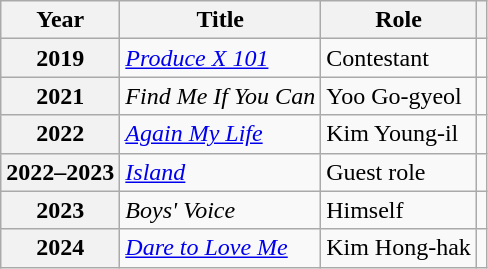<table class="wikitable plainrowheaders sortable">
<tr>
<th scope="col">Year</th>
<th scope="col">Title</th>
<th scope="col">Role</th>
<th scope="col" class="unsortable"></th>
</tr>
<tr>
<th scope="row">2019</th>
<td><em><a href='#'>Produce X 101</a></em></td>
<td>Contestant</td>
<td style="text-align:center"></td>
</tr>
<tr>
<th scope="row">2021</th>
<td><em>Find Me If You Can</em></td>
<td>Yoo Go-gyeol</td>
<td style="text-align:center"></td>
</tr>
<tr>
<th scope="row">2022</th>
<td><em><a href='#'>Again My Life</a></em></td>
<td>Kim Young-il</td>
<td style="text-align:center"></td>
</tr>
<tr>
<th scope="row">2022–2023</th>
<td><em><a href='#'>Island</a></em></td>
<td>Guest role</td>
<td style="text-align:center"></td>
</tr>
<tr>
<th scope="row">2023</th>
<td><em>Boys' Voice</em></td>
<td>Himself</td>
<td style="text-align:center"></td>
</tr>
<tr>
<th scope="row">2024</th>
<td><em><a href='#'>Dare to Love Me</a></em></td>
<td>Kim Hong-hak</td>
<td style="text-align:center"></td>
</tr>
</table>
